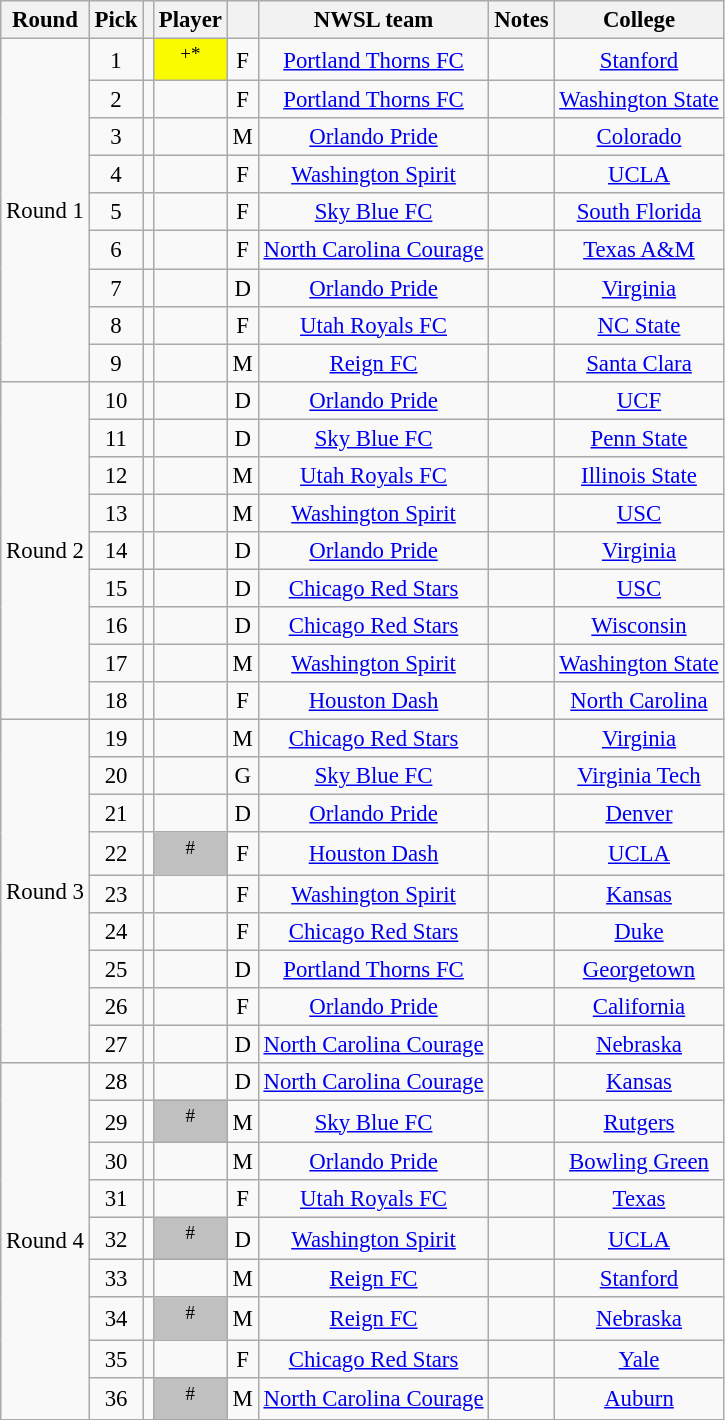<table class="wikitable sortable" style="font-size: 95%;text-align: center;">
<tr>
<th scope="col">Round</th>
<th scope="col">Pick</th>
<th scope="col"></th>
<th scope="col">Player</th>
<th scope="col"></th>
<th scope="col">NWSL team</th>
<th scope="col" class="unsortable">Notes</th>
<th scope="col">College</th>
</tr>
<tr>
<td rowspan="9">Round 1</td>
<td>1</td>
<td></td>
<td bgcolor="#FBFb00"> <sup>+*</sup></td>
<td>F</td>
<td><a href='#'>Portland Thorns FC</a></td>
<td></td>
<td><a href='#'>Stanford</a></td>
</tr>
<tr>
<td>2</td>
<td></td>
<td></td>
<td>F</td>
<td><a href='#'>Portland Thorns FC</a></td>
<td></td>
<td><a href='#'>Washington State</a></td>
</tr>
<tr>
<td>3</td>
<td></td>
<td></td>
<td>M</td>
<td><a href='#'>Orlando Pride</a></td>
<td></td>
<td><a href='#'>Colorado</a></td>
</tr>
<tr>
<td>4</td>
<td></td>
<td></td>
<td>F</td>
<td><a href='#'>Washington Spirit</a></td>
<td></td>
<td><a href='#'>UCLA</a></td>
</tr>
<tr>
<td>5</td>
<td></td>
<td></td>
<td>F</td>
<td><a href='#'>Sky Blue FC</a></td>
<td></td>
<td><a href='#'>South Florida</a></td>
</tr>
<tr>
<td>6</td>
<td></td>
<td></td>
<td>F</td>
<td><a href='#'>North Carolina Courage</a></td>
<td></td>
<td><a href='#'>Texas A&M</a></td>
</tr>
<tr>
<td>7</td>
<td></td>
<td></td>
<td>D</td>
<td><a href='#'>Orlando Pride</a></td>
<td></td>
<td><a href='#'>Virginia</a></td>
</tr>
<tr>
<td>8</td>
<td></td>
<td></td>
<td>F</td>
<td><a href='#'>Utah Royals FC</a></td>
<td></td>
<td><a href='#'>NC State</a></td>
</tr>
<tr>
<td>9</td>
<td></td>
<td></td>
<td>M</td>
<td><a href='#'>Reign FC</a></td>
<td></td>
<td><a href='#'>Santa Clara</a></td>
</tr>
<tr>
<td rowspan="9">Round 2</td>
<td>10</td>
<td></td>
<td></td>
<td>D</td>
<td><a href='#'>Orlando Pride</a></td>
<td></td>
<td><a href='#'>UCF</a></td>
</tr>
<tr>
<td>11</td>
<td></td>
<td></td>
<td>D</td>
<td><a href='#'>Sky Blue FC</a></td>
<td></td>
<td><a href='#'>Penn State</a></td>
</tr>
<tr>
<td>12</td>
<td></td>
<td></td>
<td>M</td>
<td><a href='#'>Utah Royals FC</a></td>
<td></td>
<td><a href='#'>Illinois State</a></td>
</tr>
<tr>
<td>13</td>
<td></td>
<td></td>
<td>M</td>
<td><a href='#'>Washington Spirit</a></td>
<td></td>
<td><a href='#'>USC</a></td>
</tr>
<tr>
<td>14</td>
<td></td>
<td></td>
<td>D</td>
<td><a href='#'>Orlando Pride</a></td>
<td></td>
<td><a href='#'>Virginia</a></td>
</tr>
<tr>
<td>15</td>
<td></td>
<td></td>
<td>D</td>
<td><a href='#'>Chicago Red Stars</a></td>
<td></td>
<td><a href='#'>USC</a></td>
</tr>
<tr>
<td>16</td>
<td></td>
<td></td>
<td>D</td>
<td><a href='#'>Chicago Red Stars</a></td>
<td></td>
<td><a href='#'>Wisconsin</a></td>
</tr>
<tr>
<td>17</td>
<td></td>
<td></td>
<td>M</td>
<td><a href='#'>Washington Spirit</a></td>
<td></td>
<td><a href='#'>Washington State</a></td>
</tr>
<tr>
<td>18</td>
<td></td>
<td></td>
<td>F</td>
<td><a href='#'>Houston Dash</a></td>
<td></td>
<td><a href='#'>North Carolina</a></td>
</tr>
<tr>
<td rowspan="9">Round 3</td>
<td>19</td>
<td></td>
<td></td>
<td>M</td>
<td><a href='#'>Chicago Red Stars</a></td>
<td></td>
<td><a href='#'>Virginia</a></td>
</tr>
<tr>
<td>20</td>
<td></td>
<td></td>
<td>G</td>
<td><a href='#'>Sky Blue FC</a></td>
<td></td>
<td><a href='#'>Virginia Tech</a></td>
</tr>
<tr>
<td>21</td>
<td></td>
<td></td>
<td>D</td>
<td><a href='#'>Orlando Pride</a></td>
<td></td>
<td><a href='#'>Denver</a></td>
</tr>
<tr>
<td>22</td>
<td></td>
<td bgcolor="#C0C0C0"><sup>#</sup></td>
<td>F</td>
<td><a href='#'>Houston Dash</a></td>
<td></td>
<td><a href='#'>UCLA</a></td>
</tr>
<tr>
<td>23</td>
<td></td>
<td></td>
<td>F</td>
<td><a href='#'>Washington Spirit</a></td>
<td></td>
<td><a href='#'>Kansas</a></td>
</tr>
<tr>
<td>24</td>
<td></td>
<td></td>
<td>F</td>
<td><a href='#'>Chicago Red Stars</a></td>
<td></td>
<td><a href='#'>Duke</a></td>
</tr>
<tr>
<td>25</td>
<td></td>
<td></td>
<td>D</td>
<td><a href='#'>Portland Thorns FC</a></td>
<td></td>
<td><a href='#'>Georgetown</a></td>
</tr>
<tr>
<td>26</td>
<td></td>
<td></td>
<td>F</td>
<td><a href='#'>Orlando Pride</a></td>
<td></td>
<td><a href='#'>California</a></td>
</tr>
<tr>
<td>27</td>
<td></td>
<td></td>
<td>D</td>
<td><a href='#'>North Carolina Courage</a></td>
<td></td>
<td><a href='#'>Nebraska</a></td>
</tr>
<tr>
<td rowspan="9">Round 4</td>
<td>28</td>
<td></td>
<td></td>
<td>D</td>
<td><a href='#'>North Carolina Courage</a></td>
<td></td>
<td><a href='#'>Kansas</a></td>
</tr>
<tr>
<td>29</td>
<td></td>
<td bgcolor="#C0C0C0"><sup>#</sup></td>
<td>M</td>
<td><a href='#'>Sky Blue FC</a></td>
<td></td>
<td><a href='#'>Rutgers</a></td>
</tr>
<tr>
<td>30</td>
<td></td>
<td></td>
<td>M</td>
<td><a href='#'>Orlando Pride</a></td>
<td></td>
<td><a href='#'>Bowling Green</a></td>
</tr>
<tr>
<td>31</td>
<td></td>
<td></td>
<td>F</td>
<td><a href='#'>Utah Royals FC</a></td>
<td></td>
<td><a href='#'>Texas</a></td>
</tr>
<tr>
<td>32</td>
<td></td>
<td bgcolor="#C0C0C0"><sup>#</sup></td>
<td>D</td>
<td><a href='#'>Washington Spirit</a></td>
<td></td>
<td><a href='#'>UCLA</a></td>
</tr>
<tr>
<td>33</td>
<td></td>
<td></td>
<td>M</td>
<td><a href='#'>Reign FC</a></td>
<td></td>
<td><a href='#'>Stanford</a></td>
</tr>
<tr>
<td>34</td>
<td></td>
<td bgcolor="#C0C0C0"><sup>#</sup></td>
<td>M</td>
<td><a href='#'>Reign FC</a></td>
<td></td>
<td><a href='#'>Nebraska</a></td>
</tr>
<tr>
<td>35</td>
<td></td>
<td></td>
<td>F</td>
<td><a href='#'>Chicago Red Stars</a></td>
<td></td>
<td><a href='#'>Yale</a></td>
</tr>
<tr>
<td>36</td>
<td></td>
<td bgcolor="#C0C0C0"><sup>#</sup></td>
<td>M</td>
<td><a href='#'>North Carolina Courage</a></td>
<td></td>
<td><a href='#'>Auburn</a></td>
</tr>
</table>
